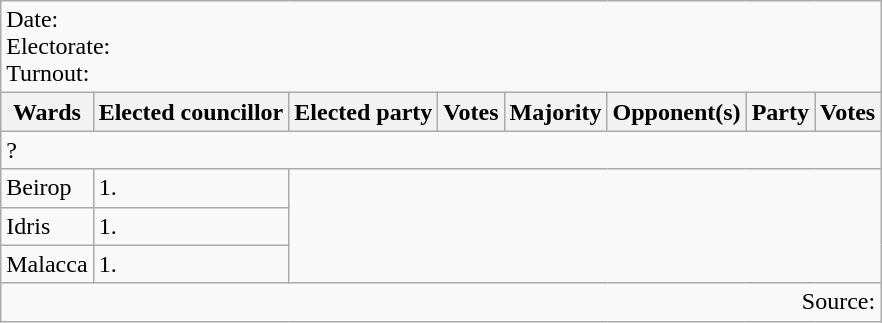<table class=wikitable>
<tr>
<td colspan=8>Date: <br>Electorate: <br>Turnout:</td>
</tr>
<tr>
<th>Wards</th>
<th>Elected councillor</th>
<th>Elected party</th>
<th>Votes</th>
<th>Majority</th>
<th>Opponent(s)</th>
<th>Party</th>
<th>Votes</th>
</tr>
<tr>
<td colspan=8>? </td>
</tr>
<tr>
<td>Beirop</td>
<td>1.</td>
</tr>
<tr>
<td>Idris</td>
<td>1.</td>
</tr>
<tr>
<td>Malacca</td>
<td>1.</td>
</tr>
<tr>
<td colspan=8 align=right>Source:</td>
</tr>
</table>
